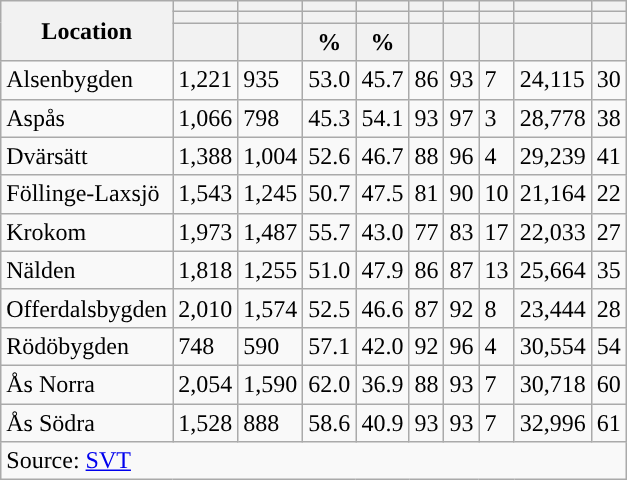<table role="presentation" class="wikitable sortable mw-collapsible">
<tr>
<th rowspan="3">Location</th>
<th></th>
<th></th>
<th></th>
<th></th>
<th></th>
<th></th>
<th></th>
<th></th>
<th></th>
</tr>
<tr>
<th></th>
<th></th>
<th style="background:"></th>
<th style="background:"></th>
<th></th>
<th></th>
<th></th>
<th></th>
<th></th>
</tr>
<tr>
<th data-sort-type="number"></th>
<th data-sort-type="number"></th>
<th data-sort-type="number">%</th>
<th data-sort-type="number">%</th>
<th data-sort-type="number"></th>
<th data-sort-type="number"></th>
<th data-sort-type="number"></th>
<th data-sort-type="number"></th>
<th data-sort-type="number"></th>
</tr>
<tr>
<td align="left">Alsenbygden</td>
<td>1,221</td>
<td>935</td>
<td>53.0</td>
<td>45.7</td>
<td>86</td>
<td>93</td>
<td>7</td>
<td>24,115</td>
<td>30</td>
</tr>
<tr>
<td align="left">Aspås</td>
<td>1,066</td>
<td>798</td>
<td>45.3</td>
<td>54.1</td>
<td>93</td>
<td>97</td>
<td>3</td>
<td>28,778</td>
<td>38</td>
</tr>
<tr>
<td align="left">Dvärsätt</td>
<td>1,388</td>
<td>1,004</td>
<td>52.6</td>
<td>46.7</td>
<td>88</td>
<td>96</td>
<td>4</td>
<td>29,239</td>
<td>41</td>
</tr>
<tr>
<td align="left">Föllinge-Laxsjö</td>
<td>1,543</td>
<td>1,245</td>
<td>50.7</td>
<td>47.5</td>
<td>81</td>
<td>90</td>
<td>10</td>
<td>21,164</td>
<td>22</td>
</tr>
<tr>
<td align="left">Krokom</td>
<td>1,973</td>
<td>1,487</td>
<td>55.7</td>
<td>43.0</td>
<td>77</td>
<td>83</td>
<td>17</td>
<td>22,033</td>
<td>27</td>
</tr>
<tr>
<td align="left">Nälden</td>
<td>1,818</td>
<td>1,255</td>
<td>51.0</td>
<td>47.9</td>
<td>86</td>
<td>87</td>
<td>13</td>
<td>25,664</td>
<td>35</td>
</tr>
<tr>
<td align="left">Offerdalsbygden</td>
<td>2,010</td>
<td>1,574</td>
<td>52.5</td>
<td>46.6</td>
<td>87</td>
<td>92</td>
<td>8</td>
<td>23,444</td>
<td>28</td>
</tr>
<tr>
<td align="left">Rödöbygden</td>
<td>748</td>
<td>590</td>
<td>57.1</td>
<td>42.0</td>
<td>92</td>
<td>96</td>
<td>4</td>
<td>30,554</td>
<td>54</td>
</tr>
<tr>
<td align="left">Ås Norra</td>
<td>2,054</td>
<td>1,590</td>
<td>62.0</td>
<td>36.9</td>
<td>88</td>
<td>93</td>
<td>7</td>
<td>30,718</td>
<td>60</td>
</tr>
<tr>
<td align="left">Ås Södra</td>
<td>1,528</td>
<td>888</td>
<td>58.6</td>
<td>40.9</td>
<td>93</td>
<td>93</td>
<td>7</td>
<td>32,996</td>
<td>61</td>
</tr>
<tr>
<td colspan="10" align="left">Source: <a href='#'>SVT</a></td>
</tr>
</table>
